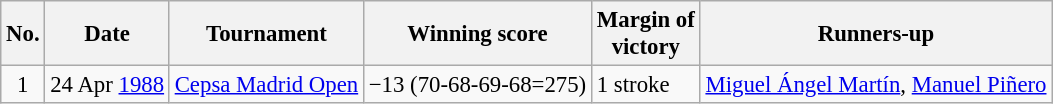<table class="wikitable" style="font-size:95%;">
<tr>
<th>No.</th>
<th>Date</th>
<th>Tournament</th>
<th>Winning score</th>
<th>Margin of<br>victory</th>
<th>Runners-up</th>
</tr>
<tr>
<td align=center>1</td>
<td align=right>24 Apr <a href='#'>1988</a></td>
<td><a href='#'>Cepsa Madrid Open</a></td>
<td>−13 (70-68-69-68=275)</td>
<td>1 stroke</td>
<td> <a href='#'>Miguel Ángel Martín</a>,  <a href='#'>Manuel Piñero</a></td>
</tr>
</table>
